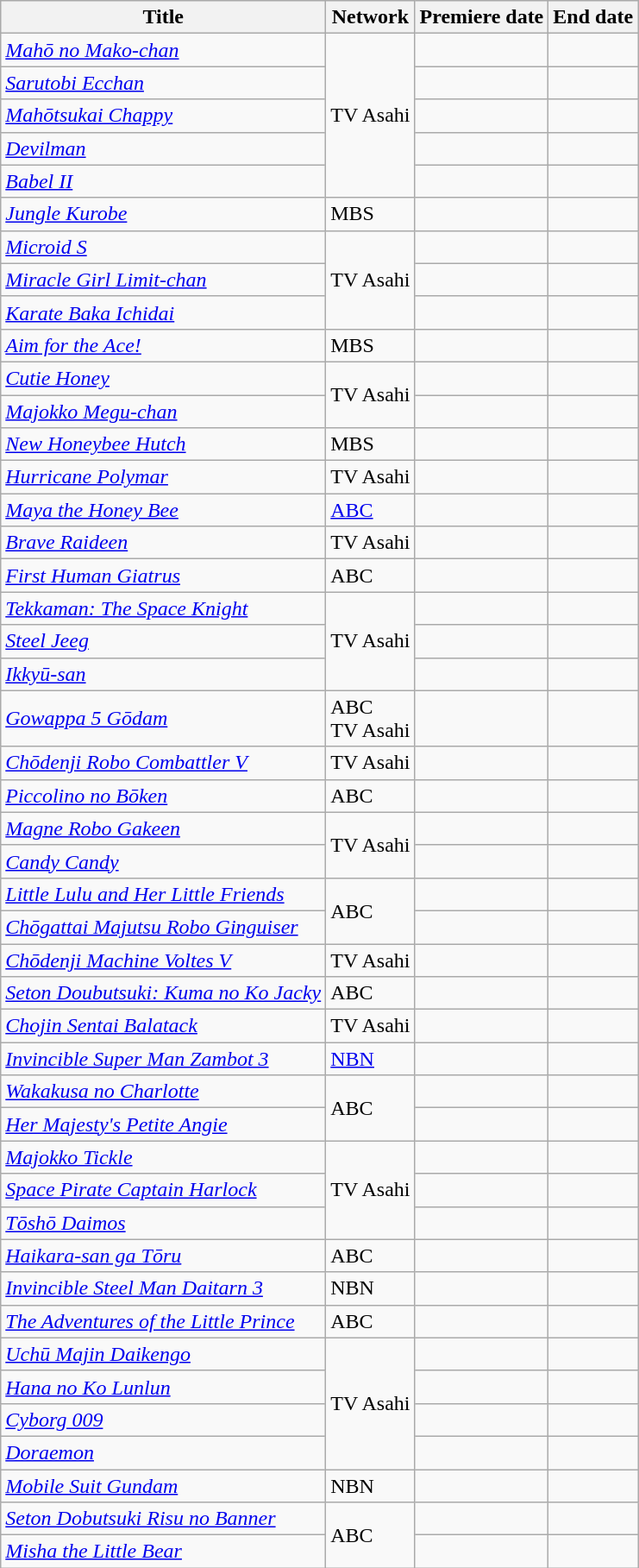<table class="wikitable sortable">
<tr>
<th>Title</th>
<th>Network</th>
<th>Premiere date</th>
<th>End date</th>
</tr>
<tr>
<td><em><a href='#'>Mahō no Mako-chan</a></em></td>
<td rowspan="5">TV Asahi</td>
<td></td>
<td></td>
</tr>
<tr>
<td><em><a href='#'>Sarutobi Ecchan</a></em></td>
<td></td>
<td></td>
</tr>
<tr>
<td><em><a href='#'>Mahōtsukai Chappy</a></em></td>
<td></td>
<td></td>
</tr>
<tr>
<td><em><a href='#'>Devilman</a></em></td>
<td></td>
<td></td>
</tr>
<tr>
<td><em><a href='#'>Babel II</a></em></td>
<td></td>
<td></td>
</tr>
<tr>
<td><em><a href='#'>Jungle Kurobe</a></em></td>
<td>MBS</td>
<td></td>
<td></td>
</tr>
<tr>
<td><em><a href='#'>Microid S</a></em></td>
<td rowspan="3">TV Asahi</td>
<td></td>
<td></td>
</tr>
<tr>
<td><em><a href='#'>Miracle Girl Limit-chan</a></em></td>
<td></td>
<td></td>
</tr>
<tr>
<td><em><a href='#'>Karate Baka Ichidai</a></em></td>
<td></td>
<td></td>
</tr>
<tr>
<td><em><a href='#'>Aim for the Ace!</a></em></td>
<td>MBS</td>
<td></td>
<td></td>
</tr>
<tr>
<td><em><a href='#'>Cutie Honey</a></em></td>
<td rowspan="2">TV Asahi</td>
<td></td>
<td></td>
</tr>
<tr>
<td><em><a href='#'>Majokko Megu-chan</a></em></td>
<td></td>
<td></td>
</tr>
<tr>
<td><em><a href='#'>New Honeybee Hutch</a></em></td>
<td>MBS</td>
<td></td>
<td></td>
</tr>
<tr>
<td><em><a href='#'>Hurricane Polymar</a></em></td>
<td>TV Asahi</td>
<td></td>
<td></td>
</tr>
<tr>
<td><em><a href='#'>Maya the Honey Bee</a></em></td>
<td><a href='#'>ABC</a></td>
<td></td>
<td></td>
</tr>
<tr>
<td><em><a href='#'>Brave Raideen</a></em></td>
<td>TV Asahi</td>
<td></td>
<td></td>
</tr>
<tr>
<td><em><a href='#'>First Human Giatrus</a></em></td>
<td>ABC</td>
<td></td>
<td></td>
</tr>
<tr>
<td><em><a href='#'>Tekkaman: The Space Knight</a></em></td>
<td rowspan="3">TV Asahi</td>
<td></td>
<td></td>
</tr>
<tr>
<td><em><a href='#'>Steel Jeeg</a></em></td>
<td></td>
<td></td>
</tr>
<tr>
<td><em><a href='#'>Ikkyū-san</a></em></td>
<td></td>
<td></td>
</tr>
<tr>
<td><em><a href='#'>Gowappa 5 Gōdam</a></em></td>
<td>ABC<br>TV Asahi</td>
<td></td>
<td></td>
</tr>
<tr>
<td><em><a href='#'>Chōdenji Robo Combattler V</a></em></td>
<td>TV Asahi</td>
<td></td>
<td></td>
</tr>
<tr>
<td><em><a href='#'>Piccolino no Bōken</a></em></td>
<td>ABC</td>
<td></td>
<td></td>
</tr>
<tr>
<td><em><a href='#'>Magne Robo Gakeen</a></em></td>
<td rowspan="2">TV Asahi</td>
<td></td>
<td></td>
</tr>
<tr>
<td><em><a href='#'>Candy Candy</a></em></td>
<td></td>
<td></td>
</tr>
<tr>
<td><em><a href='#'>Little Lulu and Her Little Friends</a></em></td>
<td rowspan="2">ABC</td>
<td></td>
<td></td>
</tr>
<tr>
<td><em><a href='#'>Chōgattai Majutsu Robo Ginguiser</a></em></td>
<td></td>
<td></td>
</tr>
<tr>
<td><em><a href='#'>Chōdenji Machine Voltes V</a></em></td>
<td>TV Asahi</td>
<td></td>
<td></td>
</tr>
<tr>
<td><em><a href='#'>Seton Doubutsuki: Kuma no Ko Jacky</a></em></td>
<td>ABC</td>
<td></td>
<td></td>
</tr>
<tr>
<td><em><a href='#'>Chojin Sentai Balatack</a></em></td>
<td>TV Asahi</td>
<td></td>
<td></td>
</tr>
<tr>
<td><em><a href='#'>Invincible Super Man Zambot 3</a></em></td>
<td><a href='#'>NBN</a></td>
<td></td>
<td></td>
</tr>
<tr>
<td><em><a href='#'>Wakakusa no Charlotte</a></em></td>
<td rowspan="2">ABC</td>
<td></td>
<td></td>
</tr>
<tr>
<td><em><a href='#'>Her Majesty's Petite Angie</a></em></td>
<td></td>
<td></td>
</tr>
<tr>
<td><em><a href='#'>Majokko Tickle</a></em></td>
<td rowspan="3">TV Asahi</td>
<td></td>
<td></td>
</tr>
<tr>
<td><em><a href='#'>Space Pirate Captain Harlock</a></em></td>
<td></td>
<td></td>
</tr>
<tr>
<td><em><a href='#'>Tōshō Daimos</a></em></td>
<td></td>
<td></td>
</tr>
<tr>
<td><em><a href='#'>Haikara-san ga Tōru</a></em></td>
<td>ABC</td>
<td></td>
<td></td>
</tr>
<tr>
<td><em><a href='#'>Invincible Steel Man Daitarn 3</a></em></td>
<td>NBN</td>
<td></td>
<td></td>
</tr>
<tr>
<td><em><a href='#'>The Adventures of the Little Prince</a></em></td>
<td>ABC</td>
<td></td>
<td></td>
</tr>
<tr>
<td><em><a href='#'>Uchū Majin Daikengo</a></em></td>
<td rowspan="4">TV Asahi</td>
<td></td>
<td></td>
</tr>
<tr>
<td><em><a href='#'>Hana no Ko Lunlun</a></em></td>
<td></td>
<td></td>
</tr>
<tr>
<td><em><a href='#'>Cyborg 009</a></em></td>
<td></td>
<td></td>
</tr>
<tr>
<td><em><a href='#'>Doraemon</a></em></td>
<td></td>
<td></td>
</tr>
<tr>
<td><em><a href='#'>Mobile Suit Gundam</a></em></td>
<td>NBN</td>
<td></td>
<td></td>
</tr>
<tr>
<td><em><a href='#'>Seton Dobutsuki Risu no Banner</a></em></td>
<td rowspan="2">ABC</td>
<td></td>
<td></td>
</tr>
<tr>
<td><em><a href='#'>Misha the Little Bear</a></em></td>
<td></td>
<td></td>
</tr>
</table>
